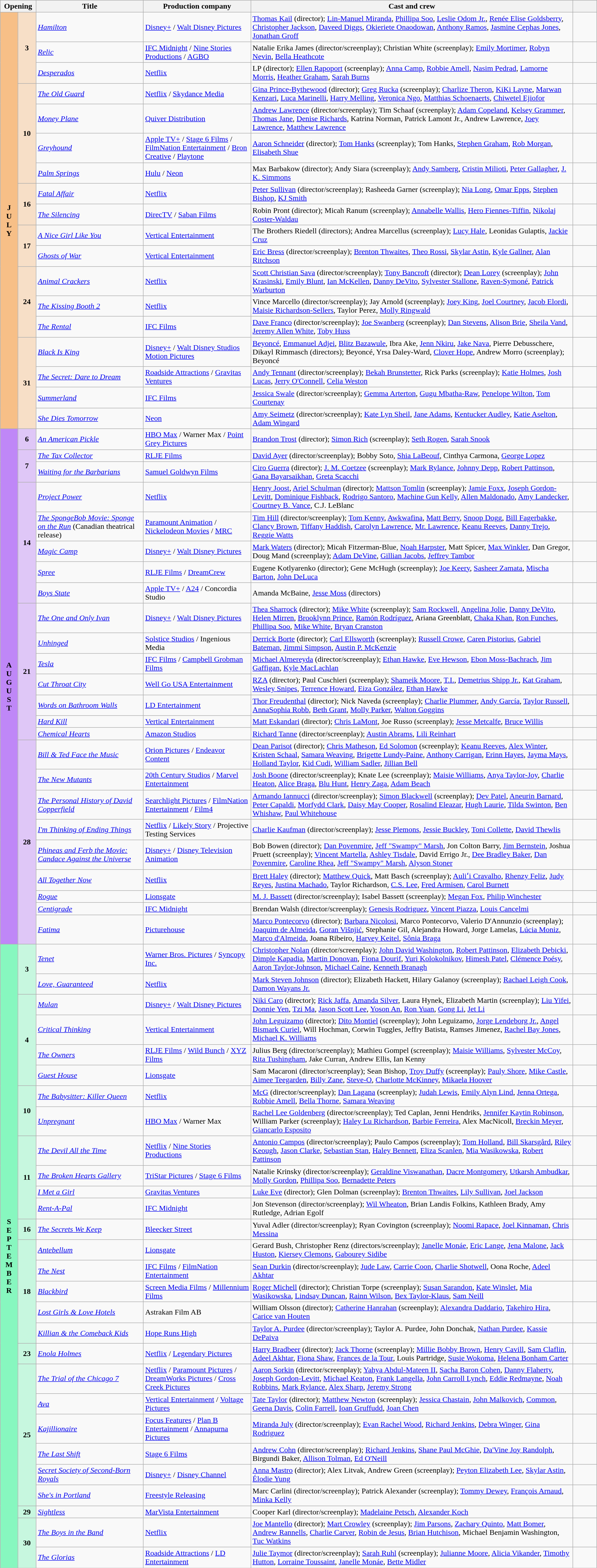<table class="wikitable sortable">
<tr>
<th colspan="2" style="width:6%">Opening</th>
<th style="width:18%">Title</th>
<th style="width:18%">Production company</th>
<th>Cast and crew</th>
<th style="width:4%;"  class="unsortable"></th>
</tr>
<tr>
<th rowspan="18" style="text-align:center; background:#f7bf87">J<br>U<br>L<br>Y</th>
<td rowspan="3" style="text-align:center; background:#f7dfc7"><strong>3</strong></td>
<td><em><a href='#'>Hamilton</a></em></td>
<td><a href='#'>Disney+</a> / <a href='#'>Walt Disney Pictures</a></td>
<td><a href='#'>Thomas Kail</a> (director); <a href='#'>Lin-Manuel Miranda</a>, <a href='#'>Phillipa Soo</a>, <a href='#'>Leslie Odom Jr.</a>, <a href='#'>Renée Elise Goldsberry</a>, <a href='#'>Christopher Jackson</a>, <a href='#'>Daveed Diggs</a>, <a href='#'>Okieriete Onaodowan</a>, <a href='#'>Anthony Ramos</a>, <a href='#'>Jasmine Cephas Jones</a>, <a href='#'>Jonathan Groff</a></td>
<td style="text-align:center;"></td>
</tr>
<tr>
<td><em><a href='#'>Relic</a></em></td>
<td><a href='#'>IFC Midnight</a> / <a href='#'>Nine Stories Productions</a> / <a href='#'>AGBO</a></td>
<td>Natalie Erika James (director/screenplay); Christian White (screenplay); <a href='#'>Emily Mortimer</a>, <a href='#'>Robyn Nevin</a>, <a href='#'>Bella Heathcote</a></td>
<td style="text-align:center;"></td>
</tr>
<tr>
<td><em><a href='#'>Desperados</a></em></td>
<td><a href='#'>Netflix</a></td>
<td>LP (director); <a href='#'>Ellen Rapoport</a> (screenplay); <a href='#'>Anna Camp</a>, <a href='#'>Robbie Amell</a>, <a href='#'>Nasim Pedrad</a>, <a href='#'>Lamorne Morris</a>, <a href='#'>Heather Graham</a>, <a href='#'>Sarah Burns</a></td>
<td style="text-align:center;"></td>
</tr>
<tr>
<td rowspan="4" style="text-align:center; background:#f7dfc7"><strong>10</strong></td>
<td><em><a href='#'>The Old Guard</a></em></td>
<td><a href='#'>Netflix</a> / <a href='#'>Skydance Media</a></td>
<td><a href='#'>Gina Prince-Bythewood</a> (director); <a href='#'>Greg Rucka</a> (screenplay); <a href='#'>Charlize Theron</a>, <a href='#'>KiKi Layne</a>, <a href='#'>Marwan Kenzari</a>, <a href='#'>Luca Marinelli</a>, <a href='#'>Harry Melling</a>, <a href='#'>Veronica Ngo</a>, <a href='#'>Matthias Schoenaerts</a>, <a href='#'>Chiwetel Ejiofor</a></td>
<td style="text-align:center;"></td>
</tr>
<tr>
<td><em><a href='#'>Money Plane</a></em></td>
<td><a href='#'>Quiver Distribution</a></td>
<td><a href='#'>Andrew Lawrence</a> (director/screenplay); Tim Schaaf (screenplay); <a href='#'>Adam Copeland</a>, <a href='#'>Kelsey Grammer</a>, <a href='#'>Thomas Jane</a>, <a href='#'>Denise Richards</a>, Katrina Norman, Patrick Lamont Jr., Andrew Lawrence, <a href='#'>Joey Lawrence</a>, <a href='#'>Matthew Lawrence</a></td>
<td style="text-align:center;"></td>
</tr>
<tr>
<td><em><a href='#'>Greyhound</a></em></td>
<td><a href='#'>Apple TV+</a> / <a href='#'>Stage 6 Films</a> / <a href='#'>FilmNation Entertainment</a> / <a href='#'>Bron Creative</a> / <a href='#'>Playtone</a></td>
<td><a href='#'>Aaron Schneider</a> (director); <a href='#'>Tom Hanks</a> (screenplay); Tom Hanks, <a href='#'>Stephen Graham</a>, <a href='#'>Rob Morgan</a>, <a href='#'>Elisabeth Shue</a></td>
<td style="text-align:center;"></td>
</tr>
<tr>
<td><em><a href='#'>Palm Springs</a></em></td>
<td><a href='#'>Hulu</a> / <a href='#'>Neon</a></td>
<td>Max Barbakow (director); Andy Siara (screenplay); <a href='#'>Andy Samberg</a>, <a href='#'>Cristin Milioti</a>, <a href='#'>Peter Gallagher</a>, <a href='#'>J. K. Simmons</a></td>
<td style="text-align:center;"></td>
</tr>
<tr>
<td rowspan="2" style="text-align:center; background:#f7dfc7"><strong>16</strong></td>
<td><em><a href='#'>Fatal Affair</a></em></td>
<td><a href='#'>Netflix</a></td>
<td><a href='#'>Peter Sullivan</a> (director/screenplay); Rasheeda Garner (screenplay); <a href='#'>Nia Long</a>, <a href='#'>Omar Epps</a>, <a href='#'>Stephen Bishop</a>, <a href='#'>KJ Smith</a></td>
<td style="text-align:center;"></td>
</tr>
<tr>
<td><em><a href='#'>The Silencing</a></em></td>
<td><a href='#'>DirecTV</a> / <a href='#'>Saban Films</a></td>
<td>Robin Pront (director); Micah Ranum (screenplay); <a href='#'>Annabelle Wallis</a>, <a href='#'>Hero Fiennes-Tiffin</a>, <a href='#'>Nikolaj Coster-Waldau</a></td>
<td style="text-align:center;"></td>
</tr>
<tr>
<td rowspan="2" style="text-align:center; background:#f7dfc7"><strong>17</strong></td>
<td><em><a href='#'>A Nice Girl Like You</a></em></td>
<td><a href='#'>Vertical Entertainment</a></td>
<td>The Brothers Riedell (directors); Andrea Marcellus (screenplay); <a href='#'>Lucy Hale</a>, Leonidas Gulaptis, <a href='#'>Jackie Cruz</a></td>
<td style="text-align:center;"></td>
</tr>
<tr>
<td><em><a href='#'>Ghosts of War</a></em></td>
<td><a href='#'>Vertical Entertainment</a></td>
<td><a href='#'>Eric Bress</a> (director/screenplay); <a href='#'>Brenton Thwaites</a>, <a href='#'>Theo Rossi</a>, <a href='#'>Skylar Astin</a>, <a href='#'>Kyle Gallner</a>, <a href='#'>Alan Ritchson</a></td>
<td style="text-align:center;"></td>
</tr>
<tr>
<td rowspan="3" style="text-align:center; background:#f7dfc7"><strong>24</strong></td>
<td><em><a href='#'>Animal Crackers</a></em></td>
<td><a href='#'>Netflix</a></td>
<td><a href='#'>Scott Christian Sava</a> (director/screenplay); <a href='#'>Tony Bancroft</a> (director); <a href='#'>Dean Lorey</a> (screenplay); <a href='#'>John Krasinski</a>, <a href='#'>Emily Blunt</a>, <a href='#'>Ian McKellen</a>, <a href='#'>Danny DeVito</a>, <a href='#'>Sylvester Stallone</a>, <a href='#'>Raven-Symoné</a>, <a href='#'>Patrick Warburton</a></td>
<td style="text-align:center;"></td>
</tr>
<tr>
<td><em><a href='#'>The Kissing Booth 2</a></em></td>
<td><a href='#'>Netflix</a></td>
<td>Vince Marcello (director/screenplay); Jay Arnold (screenplay); <a href='#'>Joey King</a>, <a href='#'>Joel Courtney</a>, <a href='#'>Jacob Elordi</a>, <a href='#'>Maisie Richardson-Sellers</a>, Taylor Perez, <a href='#'>Molly Ringwald</a></td>
<td style="text-align:center;"></td>
</tr>
<tr>
<td><em><a href='#'>The Rental</a></em></td>
<td><a href='#'>IFC Films</a></td>
<td><a href='#'>Dave Franco</a> (director/screenplay); <a href='#'>Joe Swanberg</a> (screenplay); <a href='#'>Dan Stevens</a>, <a href='#'>Alison Brie</a>, <a href='#'>Sheila Vand</a>, <a href='#'>Jeremy Allen White</a>, <a href='#'>Toby Huss</a></td>
<td style="text-align:center;"></td>
</tr>
<tr>
<td rowspan="4" style="text-align:center; background:#f7dfc7"><strong>31</strong></td>
<td><em><a href='#'>Black Is King</a></em></td>
<td><a href='#'>Disney+</a> / <a href='#'>Walt Disney Studios Motion Pictures</a></td>
<td><a href='#'>Beyoncé</a>, <a href='#'>Emmanuel Adjei</a>, <a href='#'>Blitz Bazawule</a>, Ibra Ake, <a href='#'>Jenn Nkiru</a>, <a href='#'>Jake Nava</a>, Pierre Debusschere, Dikayl Rimmasch (directors); Beyoncé, Yrsa Daley-Ward, <a href='#'>Clover Hope</a>, Andrew Morro (screenplay); Beyoncé</td>
<td style="text-align:center;"></td>
</tr>
<tr>
<td><em><a href='#'>The Secret: Dare to Dream</a></em></td>
<td><a href='#'>Roadside Attractions</a> / <a href='#'>Gravitas Ventures</a></td>
<td><a href='#'>Andy Tennant</a> (director/screenplay); <a href='#'>Bekah Brunstetter</a>, Rick Parks (screenplay); <a href='#'>Katie Holmes</a>, <a href='#'>Josh Lucas</a>, <a href='#'>Jerry O'Connell</a>, <a href='#'>Celia Weston</a></td>
<td></td>
</tr>
<tr>
<td><em><a href='#'>Summerland</a></em></td>
<td><a href='#'>IFC Films</a></td>
<td><a href='#'>Jessica Swale</a> (director/screenplay); <a href='#'>Gemma Arterton</a>, <a href='#'>Gugu Mbatha-Raw</a>, <a href='#'>Penelope Wilton</a>, <a href='#'>Tom Courtenay</a></td>
<td style="text-align:center;"></td>
</tr>
<tr>
<td><em><a href='#'>She Dies Tomorrow</a></em></td>
<td><a href='#'>Neon</a></td>
<td><a href='#'>Amy Seimetz</a> (director/screenplay); <a href='#'>Kate Lyn Sheil</a>, <a href='#'>Jane Adams</a>, <a href='#'>Kentucker Audley</a>, <a href='#'>Katie Aselton</a>, <a href='#'>Adam Wingard</a></td>
<td style="text-align:center;"></td>
</tr>
<tr>
<th rowspan="24" style="text-align:center; background:#bf87f7">A<br>U<br>G<br>U<br>S<br>T</th>
<td rowspan="1" style="text-align:center; background:#dfc7f7"><strong>6</strong></td>
<td><em><a href='#'>An American Pickle</a></em></td>
<td><a href='#'>HBO Max</a> / Warner Max / <a href='#'>Point Grey Pictures</a></td>
<td><a href='#'>Brandon Trost</a> (director); <a href='#'>Simon Rich</a> (screenplay); <a href='#'>Seth Rogen</a>, <a href='#'>Sarah Snook</a></td>
<td style="text-align:center;"></td>
</tr>
<tr>
<td rowspan="2" style="text-align:center; background:#dfc7f7"><strong>7</strong></td>
<td><em><a href='#'>The Tax Collector</a></em></td>
<td><a href='#'>RLJE Films</a></td>
<td><a href='#'>David Ayer</a> (director/screenplay); Bobby Soto, <a href='#'>Shia LaBeouf</a>, Cinthya Carmona, <a href='#'>George Lopez</a></td>
<td style="text-align:center;"></td>
</tr>
<tr>
<td><em><a href='#'>Waiting for the Barbarians</a></em></td>
<td><a href='#'>Samuel Goldwyn Films</a></td>
<td><a href='#'>Ciro Guerra</a> (director); <a href='#'>J. M. Coetzee</a> (screenplay); <a href='#'>Mark Rylance</a>, <a href='#'>Johnny Depp</a>,  <a href='#'>Robert Pattinson</a>, <a href='#'>Gana Bayarsaikhan</a>, <a href='#'>Greta Scacchi</a></td>
<td style="text-align:center;"></td>
</tr>
<tr>
<td rowspan="5" style="text-align:center; background:#dfc7f7"><strong>14</strong></td>
<td><em><a href='#'>Project Power</a></em></td>
<td><a href='#'>Netflix</a></td>
<td><a href='#'>Henry Joost</a>, <a href='#'>Ariel Schulman</a> (director); <a href='#'>Mattson Tomlin</a> (screenplay); <a href='#'>Jamie Foxx</a>, <a href='#'>Joseph Gordon-Levitt</a>, <a href='#'>Dominique Fishback</a>, <a href='#'>Rodrigo Santoro</a>, <a href='#'>Machine Gun Kelly</a>, <a href='#'>Allen Maldonado</a>, <a href='#'>Amy Landecker</a>, <a href='#'>Courtney B. Vance</a>, C.J. LeBlanc</td>
<td style="text-align:center;"></td>
</tr>
<tr>
<td><em><a href='#'>The SpongeBob Movie: Sponge on the Run</a></em> (Canadian theatrical release)</td>
<td><a href='#'>Paramount Animation</a> / <a href='#'>Nickelodeon Movies</a> / <a href='#'>MRC</a></td>
<td><a href='#'>Tim Hill</a> (director/screenplay); <a href='#'>Tom Kenny</a>, <a href='#'>Awkwafina</a>, <a href='#'>Matt Berry</a>, <a href='#'>Snoop Dogg</a>, <a href='#'>Bill Fagerbakke</a>, <a href='#'>Clancy Brown</a>, <a href='#'>Tiffany Haddish</a>, <a href='#'>Carolyn Lawrence</a>, <a href='#'>Mr. Lawrence</a>, <a href='#'>Keanu Reeves</a>, <a href='#'>Danny Trejo</a>, <a href='#'>Reggie Watts</a></td>
<td style="text-align:center;"></td>
</tr>
<tr>
<td><em><a href='#'>Magic Camp</a></em></td>
<td><a href='#'>Disney+</a> / <a href='#'>Walt Disney Pictures</a></td>
<td><a href='#'>Mark Waters</a> (director); Micah Fitzerman-Blue, <a href='#'>Noah Harpster</a>, Matt Spicer, <a href='#'>Max Winkler</a>, Dan Gregor, Doug Mand (screenplay); <a href='#'>Adam DeVine</a>, <a href='#'>Gillian Jacobs</a>, <a href='#'>Jeffrey Tambor</a></td>
<td style="text-align:center;"></td>
</tr>
<tr>
<td><em><a href='#'>Spree</a></em></td>
<td><a href='#'>RLJE Films</a> / <a href='#'>DreamCrew</a></td>
<td>Eugene Kotlyarenko (director); Gene McHugh (screenplay); <a href='#'>Joe Keery</a>, <a href='#'>Sasheer Zamata</a>, <a href='#'>Mischa Barton</a>, <a href='#'>John DeLuca</a></td>
<td style="text-align:center;"></td>
</tr>
<tr>
<td><em><a href='#'>Boys State</a></em></td>
<td><a href='#'>Apple TV+</a> / <a href='#'>A24</a> / Concordia Studio</td>
<td>Amanda McBaine, <a href='#'>Jesse Moss</a> (directors)</td>
<td></td>
</tr>
<tr>
<td rowspan="7" style="text-align:center; background:#dfc7f7"><strong>21</strong></td>
<td><em><a href='#'>The One and Only Ivan</a></em></td>
<td><a href='#'>Disney+</a> / <a href='#'>Walt Disney Pictures</a></td>
<td><a href='#'>Thea Sharrock</a> (director); <a href='#'>Mike White</a> (screenplay); <a href='#'>Sam Rockwell</a>, <a href='#'>Angelina Jolie</a>, <a href='#'>Danny DeVito</a>, <a href='#'>Helen Mirren</a>, <a href='#'>Brooklynn Prince</a>, <a href='#'>Ramón Rodríguez</a>, Ariana Greenblatt, <a href='#'>Chaka Khan</a>, <a href='#'>Ron Funches</a>, <a href='#'>Phillipa Soo</a>, <a href='#'>Mike White</a>, <a href='#'>Bryan Cranston</a></td>
<td style="text-align:center;"></td>
</tr>
<tr>
<td><em><a href='#'>Unhinged</a></em></td>
<td><a href='#'>Solstice Studios</a> / Ingenious Media</td>
<td><a href='#'>Derrick Borte</a> (director); <a href='#'>Carl Ellsworth</a> (screenplay); <a href='#'>Russell Crowe</a>, <a href='#'>Caren Pistorius</a>, <a href='#'>Gabriel Bateman</a>, <a href='#'>Jimmi Simpson</a>, <a href='#'>Austin P. McKenzie</a></td>
<td style="text-align:center;"></td>
</tr>
<tr>
<td><em><a href='#'>Tesla</a></em></td>
<td><a href='#'>IFC Films</a> / <a href='#'>Campbell Grobman Films</a></td>
<td><a href='#'>Michael Almereyda</a> (director/screenplay); <a href='#'>Ethan Hawke</a>, <a href='#'>Eve Hewson</a>, <a href='#'>Ebon Moss-Bachrach</a>, <a href='#'>Jim Gaffigan</a>, <a href='#'>Kyle MacLachlan</a></td>
<td style="text-align:center;"></td>
</tr>
<tr>
<td><em><a href='#'>Cut Throat City</a></em></td>
<td><a href='#'>Well Go USA Entertainment</a></td>
<td><a href='#'>RZA</a> (director); Paul Cuschieri (screenplay); <a href='#'>Shameik Moore</a>, <a href='#'>T.I.</a>, <a href='#'>Demetrius Shipp Jr.</a>, <a href='#'>Kat Graham</a>, <a href='#'>Wesley Snipes</a>, <a href='#'>Terrence Howard</a>, <a href='#'>Eiza González</a>, <a href='#'>Ethan Hawke</a></td>
<td style="text-align:center;"></td>
</tr>
<tr>
<td><em><a href='#'>Words on Bathroom Walls</a></em></td>
<td><a href='#'>LD Entertainment</a></td>
<td><a href='#'>Thor Freudenthal</a> (director); Nick Naveda (screenplay); <a href='#'>Charlie Plummer</a>, <a href='#'>Andy García</a>, <a href='#'>Taylor Russell</a>, <a href='#'>AnnaSophia Robb</a>, <a href='#'>Beth Grant</a>, <a href='#'>Molly Parker</a>, <a href='#'>Walton Goggins</a></td>
<td style="text-align:center;"></td>
</tr>
<tr>
<td><em><a href='#'>Hard Kill</a></em></td>
<td><a href='#'>Vertical Entertainment</a></td>
<td><a href='#'>Matt Eskandari</a> (director); <a href='#'>Chris LaMont</a>, Joe Russo (screenplay); <a href='#'>Jesse Metcalfe</a>, <a href='#'>Bruce Willis</a></td>
<td style="text-align:center;"></td>
</tr>
<tr>
<td><em><a href='#'>Chemical Hearts</a></em></td>
<td><a href='#'>Amazon Studios</a></td>
<td><a href='#'>Richard Tanne</a> (director/screenplay); <a href='#'>Austin Abrams</a>, <a href='#'>Lili Reinhart</a></td>
<td style="text-align:center;"></td>
</tr>
<tr>
<td rowspan="9" style="text-align:center; background:#dfc7f7"><strong>28</strong></td>
<td><em><a href='#'>Bill & Ted Face the Music</a></em></td>
<td><a href='#'>Orion Pictures</a> / <a href='#'>Endeavor Content</a></td>
<td><a href='#'>Dean Parisot</a> (director); <a href='#'>Chris Matheson</a>, <a href='#'>Ed Solomon</a> (screenplay); <a href='#'>Keanu Reeves</a>, <a href='#'>Alex Winter</a>, <a href='#'>Kristen Schaal</a>, <a href='#'>Samara Weaving</a>, <a href='#'>Brigette Lundy-Paine</a>, <a href='#'>Anthony Carrigan</a>, <a href='#'>Erinn Hayes</a>, <a href='#'>Jayma Mays</a>, <a href='#'>Holland Taylor</a>, <a href='#'>Kid Cudi</a>, <a href='#'>William Sadler</a>, <a href='#'>Jillian Bell</a></td>
<td style="text-align:center;"></td>
</tr>
<tr>
<td><em><a href='#'>The New Mutants</a></em></td>
<td><a href='#'>20th Century Studios</a> / <a href='#'>Marvel Entertainment</a></td>
<td><a href='#'>Josh Boone</a> (director/screenplay); Knate Lee (screenplay); <a href='#'>Maisie Williams</a>, <a href='#'>Anya Taylor-Joy</a>, <a href='#'>Charlie Heaton</a>, <a href='#'>Alice Braga</a>, <a href='#'>Blu Hunt</a>, <a href='#'>Henry Zaga</a>, <a href='#'>Adam Beach</a></td>
<td style="text-align:center;"></td>
</tr>
<tr>
<td><em><a href='#'>The Personal History of David Copperfield</a></em></td>
<td><a href='#'>Searchlight Pictures</a> / <a href='#'>FilmNation Entertainment</a> / <a href='#'>Film4</a></td>
<td><a href='#'>Armando Iannucci</a> (director/screenplay); <a href='#'>Simon Blackwell</a> (screenplay); <a href='#'>Dev Patel</a>, <a href='#'>Aneurin Barnard</a>, <a href='#'>Peter Capaldi</a>, <a href='#'>Morfydd Clark</a>, <a href='#'>Daisy May Cooper</a>, <a href='#'>Rosalind Eleazar</a>, <a href='#'>Hugh Laurie</a>, <a href='#'>Tilda Swinton</a>, <a href='#'>Ben Whishaw</a>, <a href='#'>Paul Whitehouse</a></td>
<td style="text-align:center;"></td>
</tr>
<tr>
<td><em><a href='#'>I'm Thinking of Ending Things</a></em></td>
<td><a href='#'>Netflix</a> / <a href='#'>Likely Story</a> / Projective Testing Services</td>
<td><a href='#'>Charlie Kaufman</a> (director/screenplay); <a href='#'>Jesse Plemons</a>, <a href='#'>Jessie Buckley</a>, <a href='#'>Toni Collette</a>, <a href='#'>David Thewlis</a></td>
<td style="text-align:center;"></td>
</tr>
<tr>
<td><em><a href='#'>Phineas and Ferb the Movie: Candace Against the Universe</a></em></td>
<td><a href='#'>Disney+</a> / <a href='#'>Disney Television Animation</a></td>
<td>Bob Bowen (director); <a href='#'>Dan Povenmire</a>, <a href='#'>Jeff "Swampy" Marsh</a>, Jon Colton Barry, <a href='#'>Jim Bernstein</a>, Joshua Pruett (screenplay); <a href='#'>Vincent Martella</a>, <a href='#'>Ashley Tisdale</a>, David Errigo Jr., <a href='#'>Dee Bradley Baker</a>, <a href='#'>Dan Povenmire</a>, <a href='#'>Caroline Rhea</a>, <a href='#'>Jeff "Swampy" Marsh</a>, <a href='#'>Alyson Stoner</a></td>
<td style="text-align:center;"></td>
</tr>
<tr>
<td><em><a href='#'>All Together Now</a></em></td>
<td><a href='#'>Netflix</a></td>
<td><a href='#'>Brett Haley</a> (director); <a href='#'>Matthew Quick</a>, Matt Basch (screenplay); <a href='#'>Auliʻi Cravalho</a>, <a href='#'>Rhenzy Feliz</a>, <a href='#'>Judy Reyes</a>, <a href='#'>Justina Machado</a>, Taylor Richardson, <a href='#'>C.S. Lee</a>, <a href='#'>Fred Armisen</a>, <a href='#'>Carol Burnett</a></td>
<td style="text-align:center;"></td>
</tr>
<tr>
<td><em><a href='#'>Rogue</a></em></td>
<td><a href='#'>Lionsgate</a></td>
<td><a href='#'>M. J. Bassett</a> (director/screenplay); Isabel Bassett (screenplay); <a href='#'>Megan Fox</a>, <a href='#'>Philip Winchester</a></td>
<td style="text-align:center;"></td>
</tr>
<tr>
<td><em><a href='#'>Centigrade</a></em></td>
<td><a href='#'>IFC Midnight</a></td>
<td>Brendan Walsh (director/screenplay); <a href='#'>Genesis Rodriguez</a>, <a href='#'>Vincent Piazza</a>, <a href='#'>Louis Cancelmi</a></td>
<td style="text-align:center;"></td>
</tr>
<tr>
<td><em><a href='#'>Fatima</a></em></td>
<td><a href='#'>Picturehouse</a></td>
<td><a href='#'>Marco Pontecorvo</a> (director); <a href='#'>Barbara Nicolosi</a>, Marco Pontecorvo, Valerio D'Annunzio (screenplay); <a href='#'>Joaquim de Almeida</a>, <a href='#'>Goran Višnjić</a>, Stephanie Gil, Alejandra Howard, Jorge Lamelas, <a href='#'>Lúcia Moniz</a>, <a href='#'>Marco d'Almeida</a>, Joana Ribeiro, <a href='#'>Harvey Keitel</a>, <a href='#'>Sônia Braga</a></td>
<td style="text-align:center;"></td>
</tr>
<tr>
<th rowspan="28" style="text-align:center; background:#87f7bf">S<br>E<br>P<br>T<br>E<br>M<br>B<br>E<br>R</th>
<td rowspan="2" style="text-align:center; background:#c7f7df"><strong>3</strong></td>
<td><em><a href='#'>Tenet</a></em></td>
<td><a href='#'>Warner Bros. Pictures</a> / <a href='#'>Syncopy Inc.</a></td>
<td><a href='#'>Christopher Nolan</a> (director/screenplay); <a href='#'>John David Washington</a>, <a href='#'>Robert Pattinson</a>, <a href='#'>Elizabeth Debicki</a>, <a href='#'>Dimple Kapadia</a>, <a href='#'>Martin Donovan</a>, <a href='#'>Fiona Dourif</a>, <a href='#'>Yuri Kolokolnikov</a>, <a href='#'>Himesh Patel</a>, <a href='#'>Clémence Poésy</a>, <a href='#'>Aaron Taylor-Johnson</a>, <a href='#'>Michael Caine</a>, <a href='#'>Kenneth Branagh</a></td>
<td style="text-align:center;"></td>
</tr>
<tr>
<td><em><a href='#'>Love, Guaranteed</a></em></td>
<td><a href='#'>Netflix</a></td>
<td><a href='#'>Mark Steven Johnson</a> (director); Elizabeth Hackett, Hilary Galanoy (screenplay); <a href='#'>Rachael Leigh Cook</a>, <a href='#'>Damon Wayans Jr.</a></td>
<td style="text-align:center;"></td>
</tr>
<tr>
<td rowspan="4" style="text-align:center; background:#c7f7df"><strong>4</strong></td>
<td><em><a href='#'>Mulan</a></em></td>
<td><a href='#'>Disney+</a> / <a href='#'>Walt Disney Pictures</a></td>
<td><a href='#'>Niki Caro</a> (director); <a href='#'>Rick Jaffa</a>, <a href='#'>Amanda Silver</a>, Laura Hynek, Elizabeth Martin (screenplay); <a href='#'>Liu Yifei</a>, <a href='#'>Donnie Yen</a>, <a href='#'>Tzi Ma</a>, <a href='#'>Jason Scott Lee</a>, <a href='#'>Yoson An</a>, <a href='#'>Ron Yuan</a>, <a href='#'>Gong Li</a>, <a href='#'>Jet Li</a></td>
<td style="text-align:center;"></td>
</tr>
<tr>
<td><em><a href='#'>Critical Thinking</a></em></td>
<td><a href='#'>Vertical Entertainment</a></td>
<td><a href='#'>John Leguizamo</a> (director); <a href='#'>Dito Montiel</a> (screenplay); John Leguizamo, <a href='#'>Jorge Lendeborg Jr.</a>, <a href='#'>Angel Bismark Curiel</a>, Will Hochman, Corwin Tuggles, Jeffry Batista, Ramses Jimenez, <a href='#'>Rachel Bay Jones</a>, <a href='#'>Michael K. Williams</a></td>
<td style="text-align:center;"></td>
</tr>
<tr>
<td><em><a href='#'>The Owners</a></em></td>
<td><a href='#'>RLJE Films</a> / <a href='#'>Wild Bunch</a> / <a href='#'>XYZ Films</a></td>
<td>Julius Berg (director/screenplay); Mathieu Gompel (screenplay); <a href='#'>Maisie Williams</a>, <a href='#'>Sylvester McCoy</a>, <a href='#'>Rita Tushingham</a>, Jake Curran, Andrew Ellis, Ian Kenny</td>
<td style="text-align:center;"></td>
</tr>
<tr>
<td><em><a href='#'>Guest House</a></em></td>
<td><a href='#'>Lionsgate</a></td>
<td>Sam Macaroni (director/screenplay); Sean Bishop, <a href='#'>Troy Duffy</a> (screenplay); <a href='#'>Pauly Shore</a>, <a href='#'>Mike Castle</a>, <a href='#'>Aimee Teegarden</a>, <a href='#'>Billy Zane</a>, <a href='#'>Steve-O</a>, <a href='#'>Charlotte McKinney</a>, <a href='#'>Mikaela Hoover</a></td>
<td></td>
</tr>
<tr>
<td rowspan="2" style="text-align:center; background:#c7f7df"><strong>10</strong></td>
<td><em><a href='#'>The Babysitter: Killer Queen</a></em></td>
<td><a href='#'>Netflix</a></td>
<td><a href='#'>McG</a> (director/screenplay); <a href='#'>Dan Lagana</a> (screenplay); <a href='#'>Judah Lewis</a>, <a href='#'>Emily Alyn Lind</a>, <a href='#'>Jenna Ortega</a>, <a href='#'>Robbie Amell</a>, <a href='#'>Bella Thorne</a>, <a href='#'>Samara Weaving</a></td>
<td style="text-align:center;"></td>
</tr>
<tr>
<td><em><a href='#'>Unpregnant</a></em></td>
<td><a href='#'>HBO Max</a> / Warner Max</td>
<td><a href='#'>Rachel Lee Goldenberg</a> (director/screenplay); Ted Caplan, Jenni Hendriks, <a href='#'>Jennifer Kaytin Robinson</a>, William Parker (screenplay); <a href='#'>Haley Lu Richardson</a>, <a href='#'>Barbie Ferreira</a>, Alex MacNicoll, <a href='#'>Breckin Meyer</a>, <a href='#'>Giancarlo Esposito</a></td>
<td style="text-align:center;"></td>
</tr>
<tr>
<td rowspan="4" style="text-align:center; background:#c7f7df"><strong>11</strong></td>
<td><em><a href='#'>The Devil All the Time</a></em></td>
<td><a href='#'>Netflix</a> / <a href='#'>Nine Stories Productions</a></td>
<td><a href='#'>Antonio Campos</a> (director/screenplay); Paulo Campos (screenplay); <a href='#'>Tom Holland</a>, <a href='#'>Bill Skarsgård</a>, <a href='#'>Riley Keough</a>, <a href='#'>Jason Clarke</a>, <a href='#'>Sebastian Stan</a>, <a href='#'>Haley Bennett</a>, <a href='#'>Eliza Scanlen</a>, <a href='#'>Mia Wasikowska</a>, <a href='#'>Robert Pattinson</a></td>
<td style="text-align:center;"></td>
</tr>
<tr>
<td><em><a href='#'>The Broken Hearts Gallery</a></em></td>
<td><a href='#'>TriStar Pictures</a> / <a href='#'>Stage 6 Films</a></td>
<td>Natalie Krinsky (director/screenplay); <a href='#'>Geraldine Viswanathan</a>, <a href='#'>Dacre Montgomery</a>, <a href='#'>Utkarsh Ambudkar</a>, <a href='#'>Molly Gordon</a>, <a href='#'>Phillipa Soo</a>, <a href='#'>Bernadette Peters</a></td>
<td style="text-align:center;"></td>
</tr>
<tr>
<td><em><a href='#'>I Met a Girl</a></em></td>
<td><a href='#'>Gravitas Ventures</a></td>
<td><a href='#'>Luke Eve</a> (director); Glen Dolman (screenplay); <a href='#'>Brenton Thwaites</a>, <a href='#'>Lily Sullivan</a>, <a href='#'>Joel Jackson</a></td>
<td style="text-align:center;"></td>
</tr>
<tr>
<td><em><a href='#'>Rent-A-Pal</a></em></td>
<td><a href='#'>IFC Midnight</a></td>
<td>Jon Stevenson (director/screenplay); <a href='#'>Wil Wheaton</a>, Brian Landis Folkins, Kathleen Brady, Amy Rutledge, Adrian Egolf</td>
<td style="text-align:center;"></td>
</tr>
<tr>
<td rowspan="1" style="text-align:center; background:#c7f7df"><strong>16</strong></td>
<td><em><a href='#'>The Secrets We Keep</a></em></td>
<td><a href='#'>Bleecker Street</a></td>
<td>Yuval Adler (director/screenplay); Ryan Covington (screenplay); <a href='#'>Noomi Rapace</a>, <a href='#'>Joel Kinnaman</a>, <a href='#'>Chris Messina</a></td>
<td></td>
</tr>
<tr>
<td rowspan="5" style="text-align:center; background:#c7f7df"><strong>18</strong></td>
<td><em><a href='#'>Antebellum</a></em></td>
<td><a href='#'>Lionsgate</a></td>
<td>Gerard Bush, Christopher Renz (directors/screenplay); <a href='#'>Janelle Monáe</a>, <a href='#'>Eric Lange</a>, <a href='#'>Jena Malone</a>, <a href='#'>Jack Huston</a>, <a href='#'>Kiersey Clemons</a>, <a href='#'>Gabourey Sidibe</a></td>
<td style="text-align:center;"></td>
</tr>
<tr>
<td><em><a href='#'>The Nest</a></em></td>
<td><a href='#'>IFC Films</a> / <a href='#'>FilmNation Entertainment</a></td>
<td><a href='#'>Sean Durkin</a> (director/screenplay); <a href='#'>Jude Law</a>, <a href='#'>Carrie Coon</a>, <a href='#'>Charlie Shotwell</a>, Oona Roche, <a href='#'>Adeel Akhtar</a></td>
<td style="text-align:center;"></td>
</tr>
<tr>
<td><em><a href='#'>Blackbird</a></em></td>
<td><a href='#'>Screen Media Films</a> / <a href='#'>Millennium Films</a></td>
<td><a href='#'>Roger Michell</a> (director); Christian Torpe (screenplay); <a href='#'>Susan Sarandon</a>, <a href='#'>Kate Winslet</a>, <a href='#'>Mia Wasikowska</a>, <a href='#'>Lindsay Duncan</a>, <a href='#'>Rainn Wilson</a>, <a href='#'>Bex Taylor-Klaus</a>, <a href='#'>Sam Neill</a></td>
<td style="text-align:center;"></td>
</tr>
<tr>
<td><em><a href='#'>Lost Girls & Love Hotels</a></em></td>
<td>Astrakan Film AB</td>
<td>William Olsson (director); <a href='#'>Catherine Hanrahan</a> (screenplay); <a href='#'>Alexandra Daddario</a>, <a href='#'>Takehiro Hira</a>, <a href='#'>Carice van Houten</a></td>
<td style="text-align:center;"></td>
</tr>
<tr>
<td><em><a href='#'>Killian & the Comeback Kids</a></em></td>
<td><a href='#'>Hope Runs High</a></td>
<td><a href='#'>Taylor A. Purdee</a> (director/screenplay); Taylor A. Purdee, John Donchak, <a href='#'>Nathan Purdee</a>, <a href='#'>Kassie DePaiva</a></td>
<td style="text-align:center;"></td>
</tr>
<tr>
<td rowspan="1" style="text-align:center; background:#c7f7df"><strong>23</strong></td>
<td><em><a href='#'>Enola Holmes</a></em></td>
<td><a href='#'>Netflix</a> / <a href='#'>Legendary Pictures</a></td>
<td><a href='#'>Harry Bradbeer</a> (director); <a href='#'>Jack Thorne</a> (screenplay); <a href='#'>Millie Bobby Brown</a>, <a href='#'>Henry Cavill</a>, <a href='#'>Sam Claflin</a>, <a href='#'>Adeel Akhtar</a>, <a href='#'>Fiona Shaw</a>, <a href='#'>Frances de la Tour</a>, Louis Partridge, <a href='#'>Susie Wokoma</a>, <a href='#'>Helena Bonham Carter</a></td>
<td style="text-align:center;"></td>
</tr>
<tr>
<td rowspan="6" style="text-align:center; background:#c7f7df"><strong>25</strong></td>
<td><em><a href='#'>The Trial of the Chicago 7</a></em></td>
<td><a href='#'>Netflix</a> / <a href='#'>Paramount Pictures</a> / <a href='#'>DreamWorks Pictures</a> / <a href='#'>Cross Creek Pictures</a></td>
<td><a href='#'>Aaron Sorkin</a> (director/screenplay); <a href='#'>Yahya Abdul-Mateen II</a>, <a href='#'>Sacha Baron Cohen</a>, <a href='#'>Danny Flaherty</a>, <a href='#'>Joseph Gordon-Levitt</a>, <a href='#'>Michael Keaton</a>, <a href='#'>Frank Langella</a>, <a href='#'>John Carroll Lynch</a>, <a href='#'>Eddie Redmayne</a>, <a href='#'>Noah Robbins</a>, <a href='#'>Mark Rylance</a>, <a href='#'>Alex Sharp</a>, <a href='#'>Jeremy Strong</a></td>
<td style="text-align:center;"></td>
</tr>
<tr>
<td><em><a href='#'>Ava</a></em></td>
<td><a href='#'>Vertical Entertainment</a> / <a href='#'>Voltage Pictures</a></td>
<td><a href='#'>Tate Taylor</a> (director); <a href='#'>Matthew Newton</a> (screenplay); <a href='#'>Jessica Chastain</a>, <a href='#'>John Malkovich</a>, <a href='#'>Common</a>, <a href='#'>Geena Davis</a>, <a href='#'>Colin Farrell</a>, <a href='#'>Ioan Gruffudd</a>, <a href='#'>Joan Chen</a></td>
<td style="text-align:center;"></td>
</tr>
<tr>
<td><em><a href='#'>Kajillionaire</a></em></td>
<td><a href='#'>Focus Features</a> / <a href='#'>Plan B Entertainment</a> / <a href='#'>Annapurna Pictures</a></td>
<td><a href='#'>Miranda July</a> (director/screenplay); <a href='#'>Evan Rachel Wood</a>, <a href='#'>Richard Jenkins</a>, <a href='#'>Debra Winger</a>, <a href='#'>Gina Rodriguez</a></td>
<td style="text-align:center;"></td>
</tr>
<tr>
<td><em><a href='#'>The Last Shift</a></em></td>
<td><a href='#'>Stage 6 Films</a></td>
<td><a href='#'>Andrew Cohn</a> (director/screenplay); <a href='#'>Richard Jenkins</a>, <a href='#'>Shane Paul McGhie</a>, <a href='#'>Da'Vine Joy Randolph</a>, Birgundi Baker, <a href='#'>Allison Tolman</a>, <a href='#'>Ed O'Neill</a></td>
<td style="text-align:center;"></td>
</tr>
<tr>
<td><em><a href='#'>Secret Society of Second-Born Royals</a></em></td>
<td><a href='#'>Disney+</a> / <a href='#'>Disney Channel</a></td>
<td><a href='#'>Anna Mastro</a> (director); Alex Litvak, Andrew Green (screenplay); <a href='#'>Peyton Elizabeth Lee</a>, <a href='#'>Skylar Astin</a>, <a href='#'>Élodie Yung</a></td>
<td style="text-align:center;"></td>
</tr>
<tr>
<td><em><a href='#'>She's in Portland</a></em></td>
<td><a href='#'>Freestyle Releasing</a></td>
<td>Marc Carlini (director/screenplay); Patrick Alexander (screenplay); <a href='#'>Tommy Dewey</a>, <a href='#'>François Arnaud</a>, <a href='#'>Minka Kelly</a></td>
<td style="text-align:center;"></td>
</tr>
<tr>
<td rowspan="1" style="text-align:center; background:#c7f7df"><strong>29</strong></td>
<td><em><a href='#'>Sightless</a></em></td>
<td><a href='#'>MarVista Entertainment</a></td>
<td>Cooper Karl (director/screenplay); <a href='#'>Madelaine Petsch</a>, <a href='#'>Alexander Koch</a></td>
<td style="text-align:center;"></td>
</tr>
<tr>
<td rowspan="2" style="text-align:center; background:#c7f7df"><strong>30</strong></td>
<td><em><a href='#'>The Boys in the Band</a></em></td>
<td><a href='#'>Netflix</a></td>
<td><a href='#'>Joe Mantello</a> (director); <a href='#'>Mart Crowley</a> (screenplay); <a href='#'>Jim Parsons</a>, <a href='#'>Zachary Quinto</a>, <a href='#'>Matt Bomer</a>, <a href='#'>Andrew Rannells</a>, <a href='#'>Charlie Carver</a>, <a href='#'>Robin de Jesus</a>, <a href='#'>Brian Hutchison</a>, Michael Benjamin Washington, <a href='#'>Tuc Watkins</a></td>
<td style="text-align:center;"></td>
</tr>
<tr>
<td><em><a href='#'>The Glorias</a></em></td>
<td><a href='#'>Roadside Attractions</a> / <a href='#'>LD Entertainment</a></td>
<td><a href='#'>Julie Taymor</a> (director/screenplay); <a href='#'>Sarah Ruhl</a> (screenplay); <a href='#'>Julianne Moore</a>, <a href='#'>Alicia Vikander</a>, <a href='#'>Timothy Hutton</a>, <a href='#'>Lorraine Toussaint</a>, <a href='#'>Janelle Monáe</a>, <a href='#'>Bette Midler</a></td>
<td style="text-align:center;"></td>
</tr>
</table>
